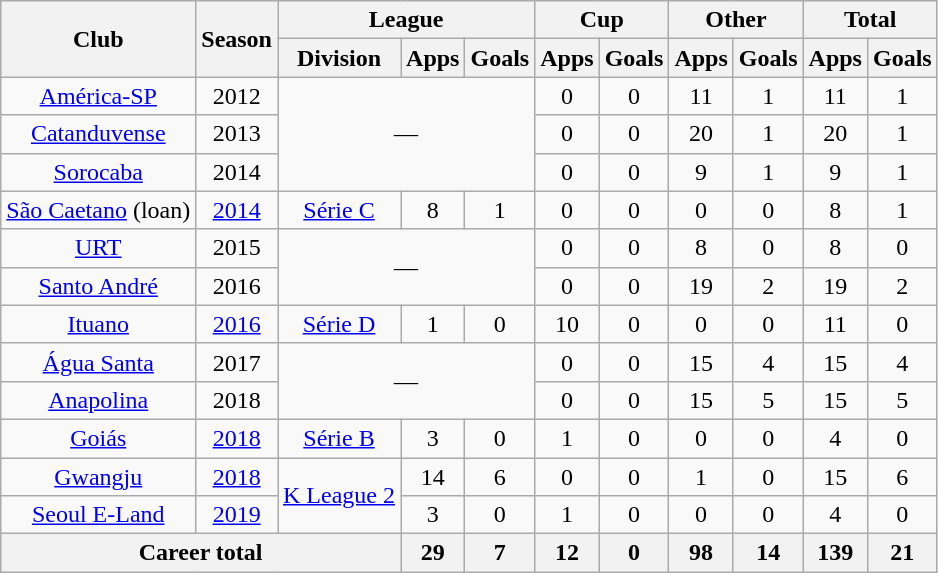<table class="wikitable" style="text-align: center">
<tr>
<th rowspan="2">Club</th>
<th rowspan="2">Season</th>
<th colspan="3">League</th>
<th colspan="2">Cup</th>
<th colspan="2">Other</th>
<th colspan="2">Total</th>
</tr>
<tr>
<th>Division</th>
<th>Apps</th>
<th>Goals</th>
<th>Apps</th>
<th>Goals</th>
<th>Apps</th>
<th>Goals</th>
<th>Apps</th>
<th>Goals</th>
</tr>
<tr>
<td><a href='#'>América-SP</a></td>
<td>2012</td>
<td colspan="3" rowspan="3">—</td>
<td>0</td>
<td>0</td>
<td>11</td>
<td>1</td>
<td>11</td>
<td>1</td>
</tr>
<tr>
<td><a href='#'>Catanduvense</a></td>
<td>2013</td>
<td>0</td>
<td>0</td>
<td>20</td>
<td>1</td>
<td>20</td>
<td>1</td>
</tr>
<tr>
<td><a href='#'>Sorocaba</a></td>
<td>2014</td>
<td>0</td>
<td>0</td>
<td>9</td>
<td>1</td>
<td>9</td>
<td>1</td>
</tr>
<tr>
<td><a href='#'>São Caetano</a> (loan)</td>
<td><a href='#'>2014</a></td>
<td><a href='#'>Série C</a></td>
<td>8</td>
<td>1</td>
<td>0</td>
<td>0</td>
<td>0</td>
<td>0</td>
<td>8</td>
<td>1</td>
</tr>
<tr>
<td><a href='#'>URT</a></td>
<td>2015</td>
<td colspan="3" rowspan="2">—</td>
<td>0</td>
<td>0</td>
<td>8</td>
<td>0</td>
<td>8</td>
<td>0</td>
</tr>
<tr>
<td><a href='#'>Santo André</a></td>
<td>2016</td>
<td>0</td>
<td>0</td>
<td>19</td>
<td>2</td>
<td>19</td>
<td>2</td>
</tr>
<tr>
<td><a href='#'>Ituano</a></td>
<td><a href='#'>2016</a></td>
<td><a href='#'>Série D</a></td>
<td>1</td>
<td>0</td>
<td>10</td>
<td>0</td>
<td>0</td>
<td>0</td>
<td>11</td>
<td>0</td>
</tr>
<tr>
<td><a href='#'>Água Santa</a></td>
<td>2017</td>
<td colspan="3" rowspan="2">—</td>
<td>0</td>
<td>0</td>
<td>15</td>
<td>4</td>
<td>15</td>
<td>4</td>
</tr>
<tr>
<td><a href='#'>Anapolina</a></td>
<td>2018</td>
<td>0</td>
<td>0</td>
<td>15</td>
<td>5</td>
<td>15</td>
<td>5</td>
</tr>
<tr>
<td><a href='#'>Goiás</a></td>
<td><a href='#'>2018</a></td>
<td><a href='#'>Série B</a></td>
<td>3</td>
<td>0</td>
<td>1</td>
<td>0</td>
<td>0</td>
<td>0</td>
<td>4</td>
<td>0</td>
</tr>
<tr>
<td><a href='#'>Gwangju</a></td>
<td><a href='#'>2018</a></td>
<td rowspan="2"><a href='#'>K League 2</a></td>
<td>14</td>
<td>6</td>
<td>0</td>
<td>0</td>
<td>1</td>
<td>0</td>
<td>15</td>
<td>6</td>
</tr>
<tr>
<td><a href='#'>Seoul E-Land</a></td>
<td><a href='#'>2019</a></td>
<td>3</td>
<td>0</td>
<td>1</td>
<td>0</td>
<td>0</td>
<td>0</td>
<td>4</td>
<td>0</td>
</tr>
<tr>
<th colspan="3"><strong>Career total</strong></th>
<th>29</th>
<th>7</th>
<th>12</th>
<th>0</th>
<th>98</th>
<th>14</th>
<th>139</th>
<th>21</th>
</tr>
</table>
